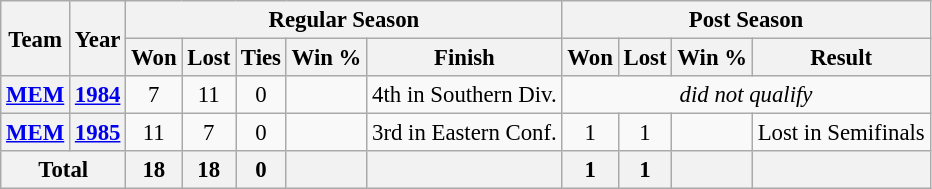<table class="wikitable" style="font-size: 95%; text-align:center;">
<tr>
<th rowspan="2">Team</th>
<th rowspan="2">Year</th>
<th colspan="5">Regular Season</th>
<th colspan="4">Post Season</th>
</tr>
<tr>
<th>Won</th>
<th>Lost</th>
<th>Ties</th>
<th>Win %</th>
<th>Finish</th>
<th>Won</th>
<th>Lost</th>
<th>Win %</th>
<th>Result</th>
</tr>
<tr>
<th><a href='#'>MEM</a></th>
<th><a href='#'>1984</a></th>
<td>7</td>
<td>11</td>
<td>0</td>
<td></td>
<td>4th in Southern Div.</td>
<td colspan="4"><em>did not qualify</em></td>
</tr>
<tr>
<th><a href='#'>MEM</a></th>
<th><a href='#'>1985</a></th>
<td>11</td>
<td>7</td>
<td>0</td>
<td></td>
<td>3rd in Eastern Conf.</td>
<td>1</td>
<td>1</td>
<td></td>
<td>Lost in Semifinals</td>
</tr>
<tr>
<th colspan="2">Total</th>
<th>18</th>
<th>18</th>
<th>0</th>
<th></th>
<th></th>
<th>1</th>
<th>1</th>
<th></th>
<th></th>
</tr>
</table>
